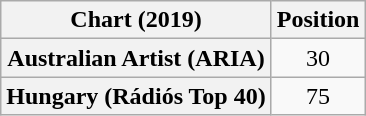<table class="wikitable plainrowheaders" style="text-align:center">
<tr>
<th scope="col">Chart (2019)</th>
<th scope="col">Position</th>
</tr>
<tr>
<th scope="row">Australian Artist (ARIA)</th>
<td>30</td>
</tr>
<tr>
<th scope="row">Hungary (Rádiós Top 40)</th>
<td>75</td>
</tr>
</table>
